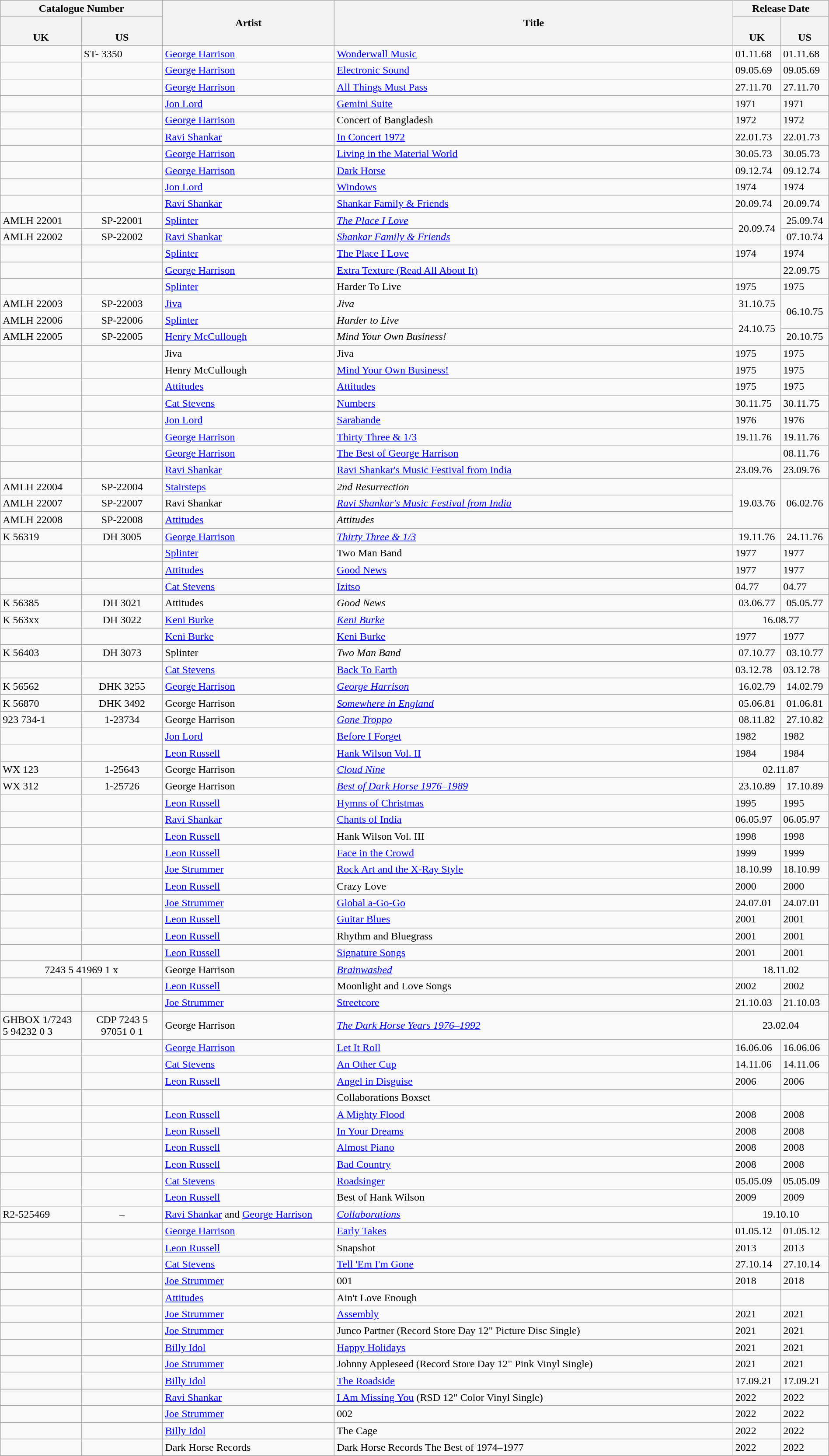<table class="wikitable" style="text-align:left; width:100%">
<tr>
<th colspan="2"><strong>Catalogue Number</strong></th>
<th rowspan="2" style="width:220px;"><strong>Artist</strong></th>
<th rowspan="2" style="width:520px;"><strong>Title</strong></th>
<th colspan="2"><strong>Release Date</strong></th>
</tr>
<tr>
<th style="width:100px;"><br>UK</th>
<th style="width:100px;"><br>US</th>
<th width="40"><br>UK</th>
<th width="40"><br>US</th>
</tr>
<tr>
<td></td>
<td>ST- 3350</td>
<td><a href='#'>George Harrison</a></td>
<td><a href='#'>Wonderwall Music</a></td>
<td>01.11.68</td>
<td>01.11.68</td>
</tr>
<tr>
<td></td>
<td></td>
<td><a href='#'>George Harrison</a></td>
<td><a href='#'>Electronic Sound</a></td>
<td>09.05.69</td>
<td>09.05.69</td>
</tr>
<tr>
<td></td>
<td></td>
<td><a href='#'>George Harrison</a></td>
<td><a href='#'>All Things Must Pass</a></td>
<td>27.11.70</td>
<td>27.11.70</td>
</tr>
<tr>
<td></td>
<td></td>
<td><a href='#'>Jon Lord</a></td>
<td><a href='#'>Gemini Suite</a></td>
<td>1971</td>
<td>1971</td>
</tr>
<tr>
<td></td>
<td></td>
<td><a href='#'>George Harrison</a></td>
<td>Concert of Bangladesh</td>
<td>1972</td>
<td>1972</td>
</tr>
<tr>
<td></td>
<td></td>
<td><a href='#'>Ravi Shankar</a></td>
<td><a href='#'>In Concert 1972</a></td>
<td>22.01.73</td>
<td>22.01.73</td>
</tr>
<tr>
<td></td>
<td></td>
<td><a href='#'>George Harrison</a></td>
<td><a href='#'>Living in the Material World</a></td>
<td>30.05.73</td>
<td>30.05.73</td>
</tr>
<tr>
<td></td>
<td></td>
<td><a href='#'>George Harrison</a></td>
<td><a href='#'>Dark Horse</a></td>
<td>09.12.74</td>
<td>09.12.74</td>
</tr>
<tr>
<td></td>
<td></td>
<td><a href='#'>Jon Lord</a></td>
<td><a href='#'>Windows</a></td>
<td>1974</td>
<td>1974</td>
</tr>
<tr>
<td></td>
<td></td>
<td><a href='#'>Ravi Shankar</a></td>
<td><a href='#'>Shankar Family & Friends</a></td>
<td>20.09.74</td>
<td>20.09.74</td>
</tr>
<tr>
<td>AMLH 22001</td>
<td align=center>SP-22001</td>
<td><a href='#'>Splinter</a></td>
<td><em><a href='#'>The Place I Love</a></em></td>
<td rowspan="2" style="text-align:center;">20.09.74</td>
<td align=center>25.09.74</td>
</tr>
<tr>
<td>AMLH 22002</td>
<td align=center>SP-22002</td>
<td><a href='#'>Ravi Shankar</a></td>
<td><em><a href='#'>Shankar Family & Friends</a></em></td>
<td align=center>07.10.74</td>
</tr>
<tr>
<td></td>
<td></td>
<td><a href='#'>Splinter</a></td>
<td><a href='#'>The Place I Love</a></td>
<td>1974</td>
<td>1974</td>
</tr>
<tr>
<td></td>
<td></td>
<td><a href='#'>George Harrison</a></td>
<td><a href='#'>Extra Texture (Read All About It)</a></td>
<td></td>
<td>22.09.75</td>
</tr>
<tr>
<td></td>
<td></td>
<td><a href='#'>Splinter</a></td>
<td>Harder To Live</td>
<td>1975</td>
<td>1975</td>
</tr>
<tr>
<td>AMLH 22003</td>
<td align=center>SP-22003</td>
<td><a href='#'>Jiva</a></td>
<td><em>Jiva</em></td>
<td align=center>31.10.75</td>
<td rowspan="2" style="text-align:center;">06.10.75</td>
</tr>
<tr>
<td>AMLH 22006</td>
<td align=center>SP-22006</td>
<td><a href='#'>Splinter</a></td>
<td><em>Harder to Live</em></td>
<td rowspan="2" style="text-align:center;">24.10.75</td>
</tr>
<tr>
<td>AMLH 22005</td>
<td align=center>SP-22005</td>
<td><a href='#'>Henry McCullough</a></td>
<td><em>Mind Your Own Business!</em></td>
<td align=center>20.10.75</td>
</tr>
<tr>
<td></td>
<td></td>
<td>Jiva</td>
<td>Jiva</td>
<td>1975</td>
<td>1975</td>
</tr>
<tr>
<td></td>
<td></td>
<td>Henry McCullough</td>
<td><a href='#'>Mind Your Own Business!</a></td>
<td>1975</td>
<td>1975</td>
</tr>
<tr>
<td></td>
<td></td>
<td><a href='#'>Attitudes</a></td>
<td><a href='#'>Attitudes</a></td>
<td>1975</td>
<td>1975</td>
</tr>
<tr>
<td></td>
<td></td>
<td><a href='#'>Cat Stevens</a></td>
<td><a href='#'>Numbers</a></td>
<td>30.11.75</td>
<td>30.11.75</td>
</tr>
<tr>
<td></td>
<td></td>
<td><a href='#'>Jon Lord</a></td>
<td><a href='#'>Sarabande</a></td>
<td>1976</td>
<td>1976</td>
</tr>
<tr>
<td></td>
<td></td>
<td><a href='#'>George Harrison</a></td>
<td><a href='#'>Thirty Three & 1/3</a></td>
<td>19.11.76</td>
<td>19.11.76</td>
</tr>
<tr>
<td></td>
<td></td>
<td><a href='#'>George Harrison</a></td>
<td><a href='#'>The Best of George Harrison</a></td>
<td></td>
<td>08.11.76</td>
</tr>
<tr>
<td></td>
<td></td>
<td><a href='#'>Ravi Shankar</a></td>
<td><a href='#'>Ravi Shankar's Music Festival from India</a></td>
<td>23.09.76</td>
<td>23.09.76</td>
</tr>
<tr>
<td>AMLH 22004</td>
<td align=center>SP-22004</td>
<td><a href='#'>Stairsteps</a></td>
<td><em>2nd Resurrection</em></td>
<td rowspan="3" style="text-align:center;">19.03.76</td>
<td rowspan="3" style="text-align:center;">06.02.76</td>
</tr>
<tr>
<td>AMLH 22007</td>
<td align=center>SP-22007</td>
<td>Ravi Shankar</td>
<td><em><a href='#'>Ravi Shankar's Music Festival from India</a></em></td>
</tr>
<tr>
<td>AMLH 22008</td>
<td align=center>SP-22008</td>
<td><a href='#'>Attitudes</a></td>
<td><em>Attitudes</em></td>
</tr>
<tr>
<td>K 56319</td>
<td align=center>DH 3005</td>
<td><a href='#'>George Harrison</a></td>
<td><em><a href='#'>Thirty Three & 1/3</a></em></td>
<td align=center>19.11.76</td>
<td align=center>24.11.76</td>
</tr>
<tr>
<td></td>
<td></td>
<td><a href='#'>Splinter</a></td>
<td>Two Man Band</td>
<td>1977</td>
<td>1977</td>
</tr>
<tr>
<td></td>
<td></td>
<td><a href='#'>Attitudes</a></td>
<td><a href='#'>Good News</a></td>
<td>1977</td>
<td>1977</td>
</tr>
<tr>
<td></td>
<td></td>
<td><a href='#'>Cat Stevens</a></td>
<td><a href='#'>Izitso</a></td>
<td>04.77</td>
<td>04.77</td>
</tr>
<tr>
<td>K 56385</td>
<td align=center>DH 3021</td>
<td>Attitudes</td>
<td><em>Good News</em></td>
<td align=center>03.06.77</td>
<td align=center>05.05.77</td>
</tr>
<tr>
<td>K 563xx</td>
<td align=center>DH 3022</td>
<td><a href='#'>Keni Burke</a></td>
<td><em><a href='#'>Keni Burke</a></em></td>
<td colspan="2" style="text-align:center;">16.08.77</td>
</tr>
<tr>
<td></td>
<td></td>
<td><a href='#'>Keni Burke</a></td>
<td><a href='#'>Keni Burke</a></td>
<td>1977</td>
<td>1977</td>
</tr>
<tr>
<td>K 56403</td>
<td align=center>DH 3073</td>
<td>Splinter</td>
<td><em>Two Man Band</em></td>
<td align=center>07.10.77</td>
<td align=center>03.10.77</td>
</tr>
<tr>
<td></td>
<td></td>
<td><a href='#'>Cat Stevens</a></td>
<td><a href='#'>Back To Earth</a></td>
<td>03.12.78</td>
<td>03.12.78</td>
</tr>
<tr>
<td>K 56562</td>
<td align="center">DHK 3255</td>
<td><a href='#'>George Harrison</a></td>
<td><em><a href='#'>George Harrison</a></em></td>
<td align="center">16.02.79</td>
<td align="center">14.02.79</td>
</tr>
<tr>
<td>K 56870</td>
<td align=center>DHK 3492</td>
<td>George Harrison</td>
<td><em><a href='#'>Somewhere in England</a></em></td>
<td align=center>05.06.81</td>
<td align=center>01.06.81</td>
</tr>
<tr>
<td>923 734-1</td>
<td align=center>1-23734</td>
<td>George Harrison</td>
<td><em><a href='#'>Gone Troppo</a></em></td>
<td align=center>08.11.82</td>
<td align=center>27.10.82</td>
</tr>
<tr>
<td></td>
<td></td>
<td><a href='#'>Jon Lord</a></td>
<td><a href='#'>Before I Forget</a></td>
<td>1982</td>
<td>1982</td>
</tr>
<tr>
<td></td>
<td></td>
<td><a href='#'>Leon Russell</a></td>
<td><a href='#'>Hank Wilson Vol. II</a></td>
<td>1984</td>
<td>1984</td>
</tr>
<tr>
<td>WX 123</td>
<td align=center>1-25643</td>
<td>George Harrison</td>
<td><em><a href='#'>Cloud Nine</a></em></td>
<td colspan="2" style="text-align:center;">02.11.87</td>
</tr>
<tr>
<td>WX 312</td>
<td align=center>1-25726</td>
<td>George Harrison</td>
<td><em><a href='#'>Best of Dark Horse 1976–1989</a></em></td>
<td align=center>23.10.89</td>
<td align=center>17.10.89</td>
</tr>
<tr>
<td></td>
<td></td>
<td><a href='#'>Leon Russell</a></td>
<td><a href='#'>Hymns of Christmas</a></td>
<td>1995</td>
<td>1995</td>
</tr>
<tr>
<td></td>
<td></td>
<td><a href='#'>Ravi Shankar</a></td>
<td><a href='#'>Chants of India</a></td>
<td>06.05.97</td>
<td>06.05.97</td>
</tr>
<tr>
<td></td>
<td></td>
<td><a href='#'>Leon Russell</a></td>
<td>Hank Wilson Vol. III</td>
<td>1998</td>
<td>1998</td>
</tr>
<tr>
<td></td>
<td></td>
<td><a href='#'>Leon Russell</a></td>
<td><a href='#'>Face in the Crowd</a></td>
<td>1999</td>
<td>1999</td>
</tr>
<tr>
<td></td>
<td></td>
<td><a href='#'>Joe Strummer</a></td>
<td><a href='#'>Rock Art and the X-Ray Style</a></td>
<td>18.10.99</td>
<td>18.10.99</td>
</tr>
<tr>
<td></td>
<td></td>
<td><a href='#'>Leon Russell</a></td>
<td>Crazy Love</td>
<td>2000</td>
<td>2000</td>
</tr>
<tr>
<td></td>
<td></td>
<td><a href='#'>Joe Strummer</a></td>
<td><a href='#'>Global a-Go-Go</a></td>
<td>24.07.01</td>
<td>24.07.01</td>
</tr>
<tr>
<td></td>
<td></td>
<td><a href='#'>Leon Russell</a></td>
<td><a href='#'>Guitar Blues</a></td>
<td>2001</td>
<td>2001</td>
</tr>
<tr>
<td></td>
<td></td>
<td><a href='#'>Leon Russell</a></td>
<td>Rhythm and Bluegrass</td>
<td>2001</td>
<td>2001</td>
</tr>
<tr>
<td></td>
<td></td>
<td><a href='#'>Leon Russell</a></td>
<td><a href='#'>Signature Songs</a></td>
<td>2001</td>
<td>2001</td>
</tr>
<tr>
<td colspan="2" style="text-align:center;">7243 5 41969 1 x</td>
<td>George Harrison</td>
<td><em><a href='#'>Brainwashed</a></em></td>
<td colspan="2" style="text-align:center;">18.11.02</td>
</tr>
<tr>
<td></td>
<td></td>
<td><a href='#'>Leon Russell</a></td>
<td>Moonlight and Love Songs</td>
<td>2002</td>
<td>2002</td>
</tr>
<tr>
<td></td>
<td></td>
<td><a href='#'>Joe Strummer</a></td>
<td><a href='#'>Streetcore</a></td>
<td>21.10.03</td>
<td>21.10.03</td>
</tr>
<tr>
<td>GHBOX 1/7243 5 94232 0 3</td>
<td align=center>CDP 7243 5 97051 0 1</td>
<td>George Harrison</td>
<td><em><a href='#'>The Dark Horse Years 1976–1992</a></em></td>
<td colspan="2" style="text-align:center;">23.02.04</td>
</tr>
<tr>
<td></td>
<td></td>
<td><a href='#'>George Harrison</a></td>
<td><a href='#'>Let It Roll</a></td>
<td>16.06.06</td>
<td>16.06.06</td>
</tr>
<tr>
<td></td>
<td></td>
<td><a href='#'>Cat Stevens</a></td>
<td><a href='#'>An Other Cup</a></td>
<td>14.11.06</td>
<td>14.11.06</td>
</tr>
<tr>
<td></td>
<td></td>
<td><a href='#'>Leon Russell</a></td>
<td><a href='#'>Angel in Disguise</a></td>
<td>2006</td>
<td>2006</td>
</tr>
<tr>
<td></td>
<td></td>
<td></td>
<td>Collaborations Boxset</td>
<td></td>
<td></td>
</tr>
<tr>
<td></td>
<td></td>
<td><a href='#'>Leon Russell</a></td>
<td><a href='#'>A Mighty Flood</a></td>
<td>2008</td>
<td>2008</td>
</tr>
<tr>
<td></td>
<td></td>
<td><a href='#'>Leon Russell</a></td>
<td><a href='#'>In Your Dreams</a></td>
<td>2008</td>
<td>2008</td>
</tr>
<tr>
<td></td>
<td></td>
<td><a href='#'>Leon Russell</a></td>
<td><a href='#'>Almost Piano</a></td>
<td>2008</td>
<td>2008</td>
</tr>
<tr>
<td></td>
<td></td>
<td><a href='#'>Leon Russell</a></td>
<td><a href='#'>Bad Country</a></td>
<td>2008</td>
<td>2008</td>
</tr>
<tr>
<td></td>
<td></td>
<td><a href='#'>Cat Stevens</a></td>
<td><a href='#'>Roadsinger</a></td>
<td>05.05.09</td>
<td>05.05.09</td>
</tr>
<tr>
<td></td>
<td></td>
<td><a href='#'>Leon Russell</a></td>
<td>Best of Hank Wilson</td>
<td>2009</td>
<td>2009</td>
</tr>
<tr>
<td>R2-525469</td>
<td align="center">–</td>
<td><a href='#'>Ravi Shankar</a> and <a href='#'>George Harrison</a></td>
<td><em><a href='#'>Collaborations</a></em></td>
<td colspan="2" style="text-align:center;">19.10.10</td>
</tr>
<tr>
<td></td>
<td></td>
<td><a href='#'>George Harrison</a></td>
<td><a href='#'>Early Takes</a></td>
<td>01.05.12</td>
<td>01.05.12</td>
</tr>
<tr>
<td></td>
<td></td>
<td><a href='#'>Leon Russell</a></td>
<td>Snapshot</td>
<td>2013</td>
<td>2013</td>
</tr>
<tr>
<td></td>
<td></td>
<td><a href='#'>Cat Stevens</a></td>
<td><a href='#'>Tell 'Em I'm Gone</a></td>
<td>27.10.14</td>
<td>27.10.14</td>
</tr>
<tr>
<td></td>
<td></td>
<td><a href='#'>Joe Strummer</a></td>
<td>001</td>
<td>2018</td>
<td>2018</td>
</tr>
<tr>
<td></td>
<td></td>
<td><a href='#'>Attitudes</a></td>
<td>Ain't Love Enough</td>
<td></td>
<td></td>
</tr>
<tr>
<td></td>
<td></td>
<td><a href='#'>Joe Strummer</a></td>
<td><a href='#'>Assembly</a></td>
<td>2021</td>
<td>2021</td>
</tr>
<tr>
<td></td>
<td></td>
<td><a href='#'>Joe Strummer</a></td>
<td>Junco Partner (Record Store Day 12" Picture Disc Single)</td>
<td>2021</td>
<td>2021</td>
</tr>
<tr>
<td></td>
<td></td>
<td><a href='#'>Billy Idol</a></td>
<td><a href='#'>Happy Holidays</a></td>
<td>2021</td>
<td>2021</td>
</tr>
<tr>
<td></td>
<td></td>
<td><a href='#'>Joe Strummer</a></td>
<td>Johnny Appleseed (Record Store Day 12" Pink Vinyl Single)</td>
<td>2021</td>
<td>2021</td>
</tr>
<tr>
<td></td>
<td></td>
<td><a href='#'>Billy Idol</a></td>
<td><a href='#'>The Roadside</a></td>
<td>17.09.21</td>
<td>17.09.21</td>
</tr>
<tr>
<td></td>
<td></td>
<td><a href='#'>Ravi Shankar</a></td>
<td><a href='#'>I Am Missing You</a> (RSD 12" Color Vinyl Single)</td>
<td>2022</td>
<td>2022</td>
</tr>
<tr>
<td></td>
<td></td>
<td><a href='#'>Joe Strummer</a></td>
<td>002</td>
<td>2022</td>
<td>2022</td>
</tr>
<tr>
<td></td>
<td></td>
<td><a href='#'>Billy Idol</a></td>
<td>The Cage</td>
<td>2022</td>
<td>2022</td>
</tr>
<tr>
<td></td>
<td></td>
<td>Dark Horse Records</td>
<td>Dark Horse Records The Best of 1974–1977</td>
<td>2022</td>
<td>2022</td>
</tr>
</table>
